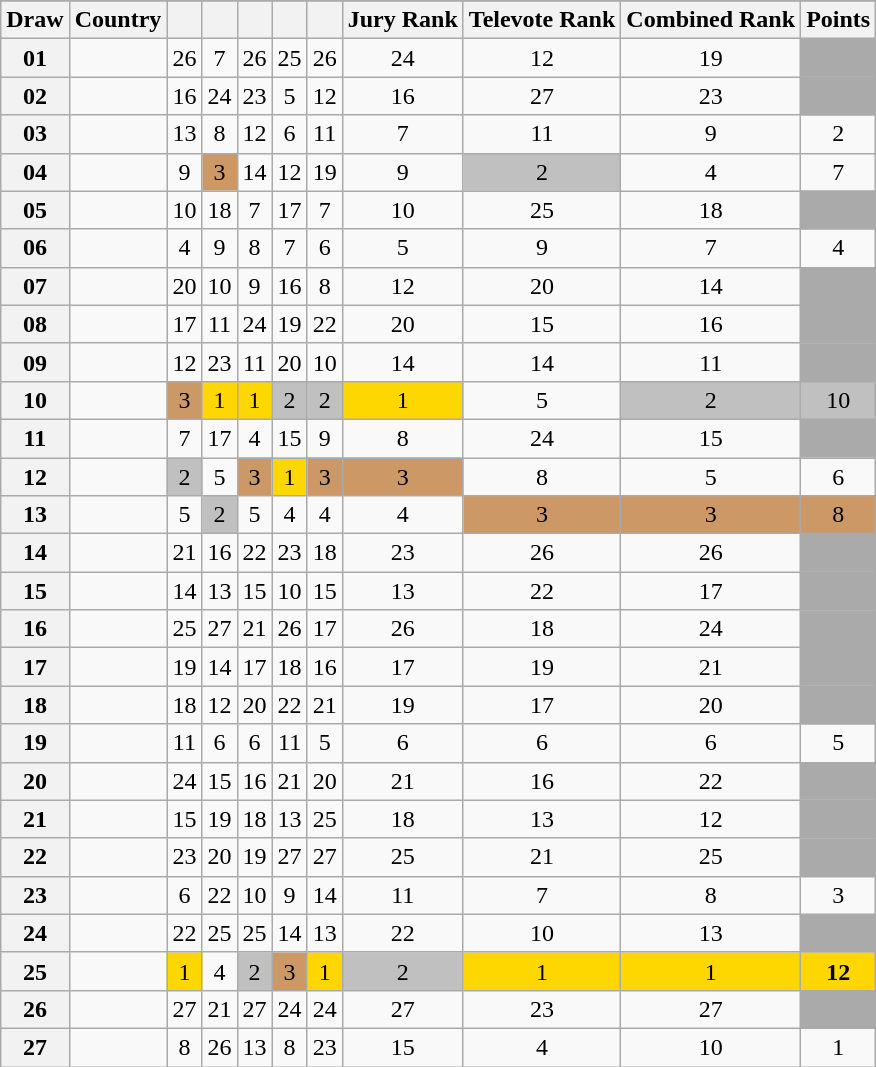<table class="sortable wikitable collapsible plainrowheaders" style="text-align:center;">
<tr>
</tr>
<tr>
<th scope="col">Draw</th>
<th scope="col">Country</th>
<th scope="col"><small></small></th>
<th scope="col"><small></small></th>
<th scope="col"><small></small></th>
<th scope="col"><small></small></th>
<th scope="col"><small></small></th>
<th scope="col">Jury Rank</th>
<th scope="col">Televote Rank</th>
<th scope="col">Combined Rank</th>
<th scope="col">Points</th>
</tr>
<tr>
<th scope="row" style="text-align:center;">01</th>
<td style="text-align:left;"></td>
<td>26</td>
<td>7</td>
<td>26</td>
<td>25</td>
<td>26</td>
<td>24</td>
<td>12</td>
<td>19</td>
<td style="background:#AAAAAA;"></td>
</tr>
<tr>
<th scope="row" style="text-align:center;">02</th>
<td style="text-align:left;"></td>
<td>16</td>
<td>24</td>
<td>23</td>
<td>5</td>
<td>12</td>
<td>16</td>
<td>27</td>
<td>23</td>
<td style="background:#AAAAAA;"></td>
</tr>
<tr>
<th scope="row" style="text-align:center;">03</th>
<td style="text-align:left;"></td>
<td>13</td>
<td>8</td>
<td>12</td>
<td>6</td>
<td>11</td>
<td>7</td>
<td>11</td>
<td>9</td>
<td>2</td>
</tr>
<tr>
<th scope="row" style="text-align:center;">04</th>
<td style="text-align:left;"></td>
<td>9</td>
<td style="background:#CC9966;">3</td>
<td>14</td>
<td>12</td>
<td>19</td>
<td>9</td>
<td style="background:silver;">2</td>
<td>4</td>
<td>7</td>
</tr>
<tr>
<th scope="row" style="text-align:center;">05</th>
<td style="text-align:left;"></td>
<td>10</td>
<td>18</td>
<td>7</td>
<td>17</td>
<td>7</td>
<td>10</td>
<td>25</td>
<td>18</td>
<td style="background:#AAAAAA;"></td>
</tr>
<tr>
<th scope="row" style="text-align:center;">06</th>
<td style="text-align:left;"></td>
<td>4</td>
<td>9</td>
<td>8</td>
<td>7</td>
<td>6</td>
<td>5</td>
<td>9</td>
<td>7</td>
<td>4</td>
</tr>
<tr>
<th scope="row" style="text-align:center;">07</th>
<td style="text-align:left;"></td>
<td>20</td>
<td>10</td>
<td>9</td>
<td>16</td>
<td>8</td>
<td>12</td>
<td>20</td>
<td>14</td>
<td style="background:#AAAAAA;"></td>
</tr>
<tr>
<th scope="row" style="text-align:center;">08</th>
<td style="text-align:left;"></td>
<td>17</td>
<td>11</td>
<td>24</td>
<td>19</td>
<td>22</td>
<td>20</td>
<td>15</td>
<td>16</td>
<td style="background:#AAAAAA;"></td>
</tr>
<tr>
<th scope="row" style="text-align:center;">09</th>
<td style="text-align:left;"></td>
<td>12</td>
<td>23</td>
<td>11</td>
<td>20</td>
<td>10</td>
<td>14</td>
<td>14</td>
<td>11</td>
<td style="background:#AAAAAA;"></td>
</tr>
<tr>
<th scope="row" style="text-align:center;">10</th>
<td style="text-align:left;"></td>
<td style="background:#CC9966;">3</td>
<td style="background:gold;">1</td>
<td style="background:gold;">1</td>
<td style="background:silver;">2</td>
<td style="background:silver;">2</td>
<td style="background:gold;">1</td>
<td>5</td>
<td style="background:silver;">2</td>
<td style="background:silver;">10</td>
</tr>
<tr>
<th scope="row" style="text-align:center;">11</th>
<td style="text-align:left;"></td>
<td>7</td>
<td>17</td>
<td>4</td>
<td>15</td>
<td>9</td>
<td>8</td>
<td>24</td>
<td>15</td>
<td style="background:#AAAAAA;"></td>
</tr>
<tr>
<th scope="row" style="text-align:center;">12</th>
<td style="text-align:left;"></td>
<td style="background:silver;">2</td>
<td>5</td>
<td style="background:#CC9966;">3</td>
<td style="background:gold;">1</td>
<td style="background:#CC9966;">3</td>
<td style="background:#CC9966;">3</td>
<td>8</td>
<td>5</td>
<td>6</td>
</tr>
<tr>
<th scope="row" style="text-align:center;">13</th>
<td style="text-align:left;"></td>
<td>5</td>
<td style="background:silver;">2</td>
<td>5</td>
<td>4</td>
<td>4</td>
<td>4</td>
<td style="background:#CC9966;">3</td>
<td style="background:#CC9966;">3</td>
<td style="background:#CC9966;">8</td>
</tr>
<tr>
<th scope="row" style="text-align:center;">14</th>
<td style="text-align:left;"></td>
<td>21</td>
<td>16</td>
<td>22</td>
<td>23</td>
<td>18</td>
<td>23</td>
<td>26</td>
<td>26</td>
<td style="background:#AAAAAA;"></td>
</tr>
<tr>
<th scope="row" style="text-align:center;">15</th>
<td style="text-align:left;"></td>
<td>14</td>
<td>13</td>
<td>15</td>
<td>10</td>
<td>15</td>
<td>13</td>
<td>22</td>
<td>17</td>
<td style="background:#AAAAAA;"></td>
</tr>
<tr>
<th scope="row" style="text-align:center;">16</th>
<td style="text-align:left;"></td>
<td>25</td>
<td>27</td>
<td>21</td>
<td>26</td>
<td>17</td>
<td>26</td>
<td>18</td>
<td>24</td>
<td style="background:#AAAAAA;"></td>
</tr>
<tr>
<th scope="row" style="text-align:center;">17</th>
<td style="text-align:left;"></td>
<td>19</td>
<td>14</td>
<td>17</td>
<td>18</td>
<td>16</td>
<td>17</td>
<td>19</td>
<td>21</td>
<td style="background:#AAAAAA;"></td>
</tr>
<tr>
<th scope="row" style="text-align:center;">18</th>
<td style="text-align:left;"></td>
<td>18</td>
<td>12</td>
<td>20</td>
<td>22</td>
<td>21</td>
<td>19</td>
<td>17</td>
<td>20</td>
<td style="background:#AAAAAA;"></td>
</tr>
<tr>
<th scope="row" style="text-align:center;">19</th>
<td style="text-align:left;"></td>
<td>11</td>
<td>6</td>
<td>6</td>
<td>11</td>
<td>5</td>
<td>6</td>
<td>6</td>
<td>6</td>
<td>5</td>
</tr>
<tr>
<th scope="row" style="text-align:center;">20</th>
<td style="text-align:left;"></td>
<td>24</td>
<td>15</td>
<td>16</td>
<td>21</td>
<td>20</td>
<td>21</td>
<td>16</td>
<td>22</td>
<td style="background:#AAAAAA;"></td>
</tr>
<tr>
<th scope="row" style="text-align:center;">21</th>
<td style="text-align:left;"></td>
<td>15</td>
<td>19</td>
<td>18</td>
<td>13</td>
<td>25</td>
<td>18</td>
<td>13</td>
<td>12</td>
<td style="background:#AAAAAA;"></td>
</tr>
<tr>
<th scope="row" style="text-align:center;">22</th>
<td style="text-align:left;"></td>
<td>23</td>
<td>20</td>
<td>19</td>
<td>27</td>
<td>27</td>
<td>25</td>
<td>21</td>
<td>25</td>
<td style="background:#AAAAAA;"></td>
</tr>
<tr>
<th scope="row" style="text-align:center;">23</th>
<td style="text-align:left;"></td>
<td>6</td>
<td>22</td>
<td>10</td>
<td>9</td>
<td>14</td>
<td>11</td>
<td>7</td>
<td>8</td>
<td>3</td>
</tr>
<tr>
<th scope="row" style="text-align:center;">24</th>
<td style="text-align:left;"></td>
<td>22</td>
<td>25</td>
<td>25</td>
<td>14</td>
<td>13</td>
<td>22</td>
<td>10</td>
<td>13</td>
<td style="background:#AAAAAA;"></td>
</tr>
<tr>
<th scope="row" style="text-align:center;">25</th>
<td style="text-align:left;"></td>
<td style="background:gold;">1</td>
<td>4</td>
<td style="background:silver;">2</td>
<td style="background:#CC9966;">3</td>
<td style="background:gold;">1</td>
<td style="background:silver;">2</td>
<td style="background:gold;">1</td>
<td style="background:gold;">1</td>
<td style="background:gold;"><strong>12</strong></td>
</tr>
<tr>
<th scope="row" style="text-align:center;">26</th>
<td style="text-align:left;"></td>
<td>27</td>
<td>21</td>
<td>27</td>
<td>24</td>
<td>24</td>
<td>27</td>
<td>23</td>
<td>27</td>
<td style="background:#AAAAAA;"></td>
</tr>
<tr>
<th scope="row" style="text-align:center;">27</th>
<td style="text-align:left;"></td>
<td>8</td>
<td>26</td>
<td>13</td>
<td>8</td>
<td>23</td>
<td>15</td>
<td>4</td>
<td>10</td>
<td>1</td>
</tr>
</table>
